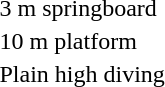<table>
<tr>
<td>3 m springboard<br></td>
<td></td>
<td></td>
<td></td>
</tr>
<tr>
<td>10 m platform<br></td>
<td></td>
<td></td>
<td></td>
</tr>
<tr>
<td>Plain high diving<br></td>
<td></td>
<td></td>
<td></td>
</tr>
</table>
